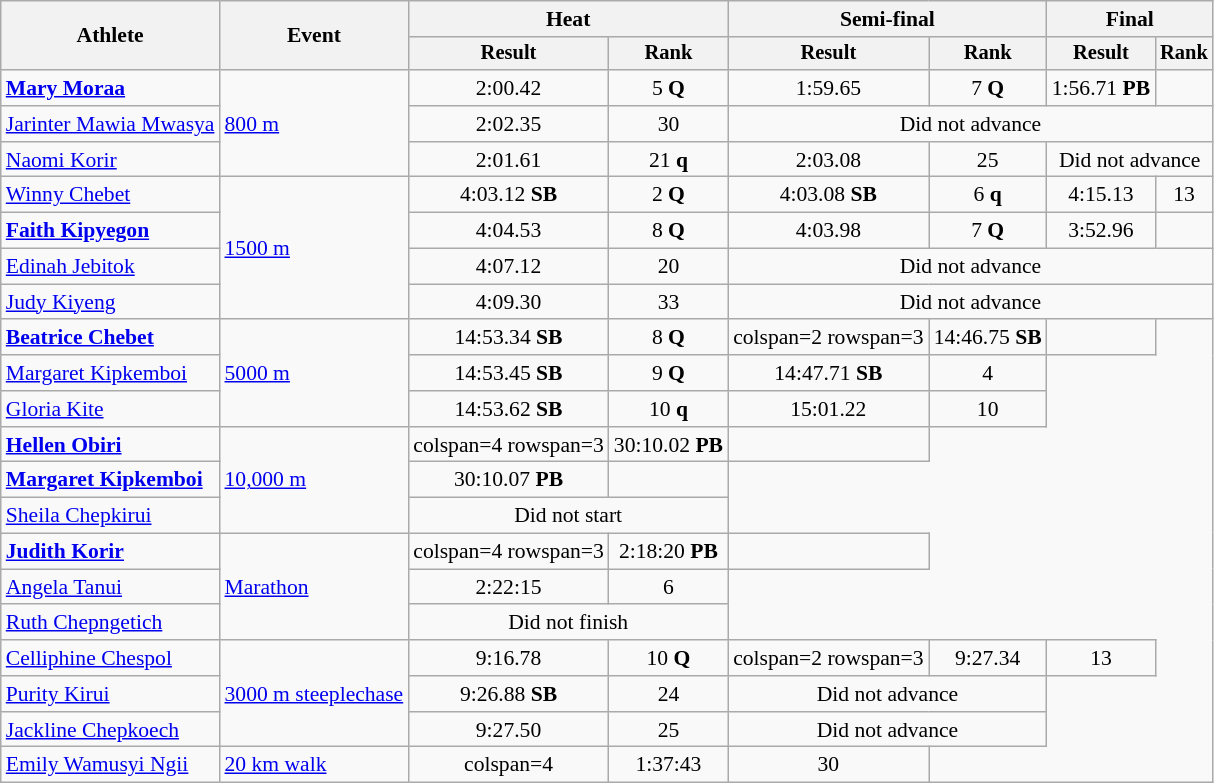<table class="wikitable" style="font-size:90%">
<tr>
<th rowspan="2">Athlete</th>
<th rowspan="2">Event</th>
<th colspan="2">Heat</th>
<th colspan="2">Semi-final</th>
<th colspan="2">Final</th>
</tr>
<tr style="font-size:95%">
<th>Result</th>
<th>Rank</th>
<th>Result</th>
<th>Rank</th>
<th>Result</th>
<th>Rank</th>
</tr>
<tr align=center>
<td align=left><strong><a href='#'>Mary Moraa</a></strong></td>
<td align=left rowspan=3><a href='#'>800 m</a></td>
<td>2:00.42</td>
<td>5 <strong>Q</strong></td>
<td>1:59.65</td>
<td>7 <strong>Q</strong></td>
<td>1:56.71 <strong>PB</strong></td>
<td></td>
</tr>
<tr align=center>
<td align=left><a href='#'>Jarinter Mawia Mwasya</a></td>
<td>2:02.35</td>
<td>30</td>
<td colspan="4">Did not advance</td>
</tr>
<tr align=center>
<td align=left><a href='#'>Naomi Korir</a></td>
<td>2:01.61</td>
<td>21 <strong>q</strong></td>
<td>2:03.08</td>
<td>25</td>
<td colspan="2">Did not advance</td>
</tr>
<tr align=center>
<td align=left><a href='#'>Winny Chebet</a></td>
<td align=left rowspan=4><a href='#'>1500 m</a></td>
<td>4:03.12 <strong>SB</strong></td>
<td>2 <strong>Q</strong></td>
<td>4:03.08 <strong>SB</strong></td>
<td>6 <strong>q</strong></td>
<td>4:15.13</td>
<td>13</td>
</tr>
<tr align=center>
<td align=left><strong><a href='#'>Faith Kipyegon</a></strong></td>
<td>4:04.53</td>
<td>8 <strong>Q</strong></td>
<td>4:03.98</td>
<td>7 <strong>Q</strong></td>
<td>3:52.96</td>
<td></td>
</tr>
<tr align=center>
<td align=left><a href='#'>Edinah Jebitok</a></td>
<td>4:07.12</td>
<td>20</td>
<td colspan="4">Did not advance</td>
</tr>
<tr align=center>
<td align=left><a href='#'>Judy Kiyeng</a></td>
<td>4:09.30</td>
<td>33</td>
<td colspan="4">Did not advance</td>
</tr>
<tr align=center>
<td align=left><strong><a href='#'>Beatrice Chebet</a></strong></td>
<td align=left rowspan=3><a href='#'>5000 m</a></td>
<td>14:53.34 <strong>SB</strong></td>
<td>8 <strong>Q</strong></td>
<td>colspan=2 rowspan=3 </td>
<td>14:46.75  <strong>SB</strong></td>
<td></td>
</tr>
<tr align=center>
<td align=left><a href='#'>Margaret Kipkemboi</a></td>
<td>14:53.45 <strong>SB</strong></td>
<td>9 <strong>Q</strong></td>
<td>14:47.71 <strong>SB</strong></td>
<td>4</td>
</tr>
<tr align=center>
<td align=left><a href='#'>Gloria Kite</a></td>
<td>14:53.62 <strong>SB</strong></td>
<td>10 <strong>q</strong></td>
<td>15:01.22</td>
<td>10</td>
</tr>
<tr align=center>
<td align=left><strong><a href='#'>Hellen Obiri</a></strong></td>
<td align=left rowspan=3><a href='#'>10,000 m</a></td>
<td>colspan=4 rowspan=3 </td>
<td>30:10.02 <strong>PB</strong></td>
<td></td>
</tr>
<tr align=center>
<td align=left><strong><a href='#'>Margaret Kipkemboi</a></strong></td>
<td>30:10.07 <strong>PB</strong></td>
<td></td>
</tr>
<tr align=center>
<td align=left><a href='#'>Sheila Chepkirui</a></td>
<td colspan=2>Did not start</td>
</tr>
<tr align=center>
<td align=left><strong><a href='#'>Judith Korir</a></strong></td>
<td align=left rowspan=3><a href='#'>Marathon</a></td>
<td>colspan=4 rowspan=3</td>
<td>2:18:20 <strong>PB</strong></td>
<td></td>
</tr>
<tr align=center>
<td align=left><a href='#'>Angela Tanui</a></td>
<td>2:22:15</td>
<td>6</td>
</tr>
<tr align=center>
<td align=left><a href='#'>Ruth Chepngetich</a></td>
<td colspan=2>Did not finish</td>
</tr>
<tr align=center>
<td align=left><a href='#'>Celliphine Chespol</a></td>
<td align=left rowspan=3><a href='#'>3000 m steeplechase</a></td>
<td>9:16.78</td>
<td>10 <strong>Q</strong></td>
<td>colspan=2 rowspan=3 </td>
<td>9:27.34</td>
<td>13</td>
</tr>
<tr align=center>
<td align=left><a href='#'>Purity Kirui</a></td>
<td>9:26.88 <strong>SB</strong></td>
<td>24</td>
<td colspan="2">Did not advance</td>
</tr>
<tr align=center>
<td align=left><a href='#'>Jackline Chepkoech</a></td>
<td>9:27.50</td>
<td>25</td>
<td colspan="2">Did not advance</td>
</tr>
<tr align=center>
<td align=left><a href='#'>Emily Wamusyi Ngii</a></td>
<td align=left><a href='#'>20 km walk</a></td>
<td>colspan=4  </td>
<td>1:37:43</td>
<td>30</td>
</tr>
</table>
